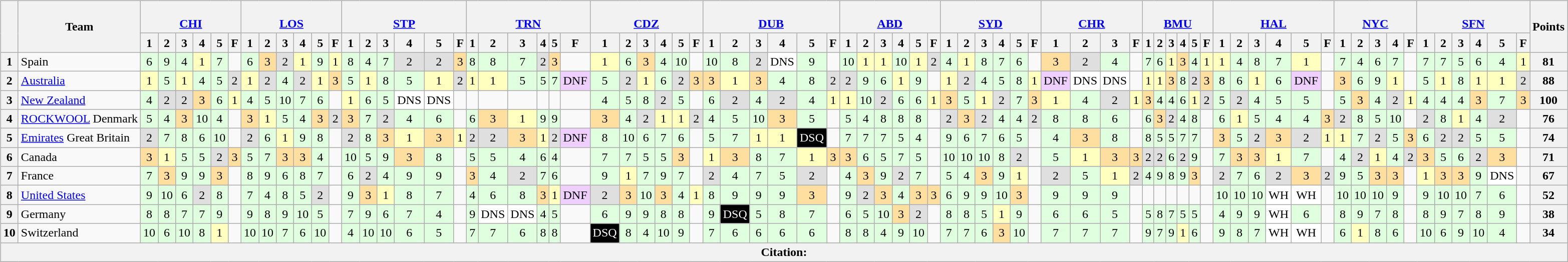<table>
<tr>
<td style="vertical-align:top; text-align:left"><br><table class=wikitable style=text-align:center nowrap>
<tr>
<th rowspan="2"></th>
<th rowspan="2">Team</th>
<th colspan="6"><br><a href='#'>CHI</a></th>
<th colspan="6"><br><a href='#'>LOS</a></th>
<th colspan="6"><br><a href='#'>STP</a></th>
<th colspan="6"><br><a href='#'>TRN</a></th>
<th colspan="6"><br><a href='#'>CDZ</a></th>
<th colspan="6"><br><a href='#'>DUB</a></th>
<th colspan="6"><br><a href='#'>ABD</a></th>
<th colspan="6"><br><a href='#'>SYD</a></th>
<th colspan="4"><br><a href='#'>CHR</a></th>
<th colspan="6"><br><a href='#'>BMU</a></th>
<th colspan="6"><br><a href='#'>HAL</a></th>
<th colspan="5"><br><a href='#'>NYC</a></th>
<th colspan="6"><br><a href='#'>SFN</a></th>
<th rowspan="2">Points</th>
</tr>
<tr>
<th>1</th>
<th>2</th>
<th>3</th>
<th>4</th>
<th>5</th>
<th>F</th>
<th>1</th>
<th>2</th>
<th>3</th>
<th>4</th>
<th>5</th>
<th>F</th>
<th>1</th>
<th>2</th>
<th>3</th>
<th>4</th>
<th>5</th>
<th>F</th>
<th>1</th>
<th>2</th>
<th>3</th>
<th>4</th>
<th>5</th>
<th>F</th>
<th>1</th>
<th>2</th>
<th>3</th>
<th>4</th>
<th>5</th>
<th>F</th>
<th>1</th>
<th>2</th>
<th>3</th>
<th>4</th>
<th>5</th>
<th>F</th>
<th>1</th>
<th>2</th>
<th>3</th>
<th>4</th>
<th>5</th>
<th>F</th>
<th>1</th>
<th>2</th>
<th>3</th>
<th>4</th>
<th>5</th>
<th>F</th>
<th>1</th>
<th>2</th>
<th>3</th>
<th>F</th>
<th>1</th>
<th>2</th>
<th>3</th>
<th>4</th>
<th>5</th>
<th>F</th>
<th>1</th>
<th>2</th>
<th>3</th>
<th>4</th>
<th>5</th>
<th>F</th>
<th>1</th>
<th>2</th>
<th>3</th>
<th>4</th>
<th>F</th>
<th>1</th>
<th>2</th>
<th>3</th>
<th>4</th>
<th>5</th>
<th>F</th>
</tr>
<tr>
<th>1</th>
<td align="left"> Spain</td>
<td style="background:#DFFFDF;">6</td>
<td style="background:#DFFFDF;">9</td>
<td style="background:#DFFFDF;">4</td>
<td style="background:#FFFFBF;">1</td>
<td style="background:#DFFFDF;">7</td>
<td></td>
<td style="background:#DFFFDF;">6</td>
<td style="background:#FFDF9F;">3</td>
<td style="background:#DFDFDF;">2</td>
<td style="background:#FFFFBF;">1</td>
<td style="background:#DFFFDF;">9</td>
<td style="background:#FFFFBF;">1</td>
<td style="background:#DFFFDF;">8</td>
<td style="background:#DFFFDF;">4</td>
<td style="background:#DFFFDF;">7</td>
<td style="background:#DFDFDF;">2</td>
<td style="background:#DFDFDF;">2</td>
<td style="background:#FFDF9F;">3</td>
<td style="background:#DFFFDF;">8</td>
<td style="background:#DFFFDF;">8</td>
<td style="background:#DFFFDF;">7</td>
<td style="background:#DFDFDF;">2</td>
<td style="background:#FFDF9F;">3</td>
<td></td>
<td style="background:#FFFFBF;">1</td>
<td style="background:#DFFFDF;">6</td>
<td style="background:#FFDF9F;">3</td>
<td style="background:#DFFFDF;">4</td>
<td style="background:#DFFFDF;">10</td>
<td></td>
<td style="background:#DFFFDF;">10</td>
<td style="background:#DFFFDF;">8</td>
<td style="background:#DFDFDF;">2</td>
<td style="background:#FFFFFF;">DNS</td>
<td style="background:#DFFFDF;">9</td>
<td></td>
<td style="background:#DFFFDF;">10</td>
<td style="background:#FFFFBF;">1</td>
<td style="background:#FFFFBF;">1</td>
<td style="background:#DFFFDF;">10</td>
<td style="background:#FFFFBF;">1</td>
<td style="background:#DFDFDF;">2</td>
<td style="background:#DFFFDF;">4</td>
<td style="background:#FFFFBF;">1</td>
<td style="background:#DFFFDF;">8</td>
<td style="background:#DFFFDF;">7</td>
<td style="background:#DFFFDF;">6</td>
<td></td>
<td style="background:#FFDF9F;">3</td>
<td style="background:#DFDFDF;">2</td>
<td style="background:#DFFFDF;">4</td>
<td></td>
<td style="background:#DFFFDF;">7</td>
<td style="background:#DFFFDF;">6</td>
<td style="background:#FFFFBF;">1</td>
<td style="background:#FFDF9F;">3</td>
<td style="background:#DFFFDF;">4</td>
<td style="background:#FFFFBF;">1</td>
<td style="background:#FFFFBF;">1</td>
<td style="background:#DFFFDF;">4</td>
<td style="background:#DFFFDF;">8</td>
<td style="background:#DFFFDF;">7</td>
<td style="background:#FFFFBF;">1</td>
<td></td>
<td style="background:#DFFFDF;">7</td>
<td style="background:#DFFFDF;">4</td>
<td style="background:#DFFFDF;">6</td>
<td style="background:#DFFFDF;">7</td>
<td></td>
<td style="background:#DFFFDF;">7</td>
<td style="background:#DFFFDF;">7</td>
<td style="background:#DFFFDF;">5</td>
<td style="background:#DFFFDF;">6</td>
<td style="background:#DFFFDF;">4</td>
<td style="background:#FFFFBF;">1</td>
<th nowrap="">81</th>
</tr>
<tr>
<th>2</th>
<td align="left" nowrap=""> <a href='#'>Australia</a></td>
<td style="background:#FFFFBF;">1</td>
<td style="background:#DFFFDF;">5</td>
<td style="background:#FFFFBF;">1</td>
<td style="background:#DFFFDF;">4</td>
<td style="background:#DFFFDF;">5</td>
<td style="background:#DFDFDF;">2</td>
<td style="background:#FFFFBF;">1</td>
<td style="background:#DFDFDF;">2</td>
<td style="background:#DFFFDF;">4</td>
<td style="background:#DFDFDF;">2</td>
<td style="background:#FFFFBF;">1</td>
<td style="background:#FFDF9F;">3</td>
<td style="background:#DFFFDF;">5</td>
<td style="background:#FFFFBF;">1</td>
<td style="background:#DFFFDF;">8</td>
<td style="background:#DFFFDF;">5</td>
<td style="background:#FFFFBF;">1</td>
<td style="background:#DFDFDF;">2</td>
<td style="background:#FFFFBF;">1</td>
<td style="background:#FFFFBF;">1</td>
<td style="background:#DFFFDF;">5</td>
<td style="background:#DFFFDF;">5</td>
<td style="background:#DFFFDF;">7</td>
<td style="background:#EFCFFF;">DNF</td>
<td style="background:#DFFFDF;">5</td>
<td style="background:#DFDFDF;">2</td>
<td style="background:#FFFFBF;">1</td>
<td style="background:#DFFFDF;">6</td>
<td style="background:#DFDFDF;">2</td>
<td style="background:#FFDF9F;">3</td>
<td style="background:#FFDF9F;">3</td>
<td style="background:#FFFFBF;">1</td>
<td style="background:#FFDF9F;">3</td>
<td style="background:#DFFFDF;">4</td>
<td style="background:#DFFFDF;">8</td>
<td style="background:#DFDFDF;">2</td>
<td style="background:#DFDFDF;">2</td>
<td style="background:#DFFFDF;">9</td>
<td style="background:#DFFFDF;">6</td>
<td style="background:#FFFFBF;">1</td>
<td style="background:#DFFFDF;">9</td>
<td></td>
<td style="background:#FFFFBF;">1</td>
<td style="background:#DFDFDF;">2</td>
<td style="background:#DFFFDF;">4</td>
<td style="background:#DFFFDF;">5</td>
<td style="background:#DFFFDF;">8</td>
<td style="background:#FFFFBF;">1</td>
<td style="background:#EFCFFF;">DNF</td>
<td style="background:#FFFFFF;">DNS</td>
<td style="background:#FFFFFF;">DNS</td>
<td></td>
<td style="background:#FFFFBF;">1</td>
<td style="background:#FFFFBF;">1</td>
<td style="background:#FFDF9F;">3</td>
<td style="background:#DFFFDF;">8</td>
<td style="background:#DFDFDF;">2</td>
<td style="background:#FFDF9F;">3</td>
<td style="background:#DFFFDF;">8</td>
<td style="background:#DFFFDF;">6</td>
<td style="background:#FFFFBF;">1</td>
<td style="background:#DFFFDF;">6</td>
<td style="background:#EFCFFF;">DNF</td>
<td></td>
<td style="background:#FFDF9F;">3</td>
<td style="background:#DFFFDF;">6</td>
<td style="background:#DFFFDF;">9</td>
<td style="background:#FFFFBF;">1</td>
<td></td>
<td style="background:#DFFFDF;">5</td>
<td style="background:#FFFFBF;">1</td>
<td style="background:#DFFFDF;">8</td>
<td style="background:#FFFFBF;">1</td>
<td style="background:#FFFFBF;">1</td>
<td style="background:#DFDFDF;">2</td>
<th>88</th>
</tr>
<tr>
<th>3</th>
<td align="left"> <a href='#'>New Zealand</a></td>
<td style="background:#DFFFDF;">4</td>
<td style="background:#DFDFDF;">2</td>
<td style="background:#DFDFDF;">2</td>
<td style="background:#FFDF9F;">3</td>
<td style="background:#DFFFDF;">6</td>
<td style="background:#FFFFBF;">1</td>
<td style="background:#DFFFDF;">4</td>
<td style="background:#DFFFDF;">5</td>
<td style="background:#DFFFDF;">10</td>
<td style="background:#DFFFDF;">7</td>
<td style="background:#DFFFDF;">6</td>
<td></td>
<td style="background:#FFFFBF;">1</td>
<td style="background:#DFFFDF;">6</td>
<td style="background:#DFFFDF;">5</td>
<td style="background:#FFFFFF;">DNS</td>
<td style="background:#FFFFFF;">DNS</td>
<td></td>
<td></td>
<td></td>
<td></td>
<td></td>
<td></td>
<td></td>
<td style="background:#DFFFDF;">4</td>
<td style="background:#DFFFDF;">5</td>
<td style="background:#DFFFDF;">8</td>
<td style="background:#DFDFDF;">2</td>
<td style="background:#DFFFDF;">5</td>
<td></td>
<td style="background:#DFFFDF;">6</td>
<td style="background:#DFDFDF;">2</td>
<td style="background:#DFFFDF;">4</td>
<td style="background:#DFDFDF;">2</td>
<td style="background:#DFFFDF;">4</td>
<td style="background:#FFFFBF;">1</td>
<td style="background:#FFFFBF;">1</td>
<td style="background:#DFFFDF;">10</td>
<td style="background:#DFDFDF;">2</td>
<td style="background:#DFFFDF;">6</td>
<td style="background:#DFFFDF;">6</td>
<td style="background:#FFFFBF;">1</td>
<td style="background:#FFDF9F;">3</td>
<td style="background:#DFFFDF;">5</td>
<td style="background:#FFFFBF;">1</td>
<td style="background:#DFDFDF;">2</td>
<td style="background:#DFFFDF;">7</td>
<td style="background:#FFDF9F;">3</td>
<td style="background:#FFFFBF;">1</td>
<td style="background:#DFFFDF;">4</td>
<td style="background:#DFDFDF;">2</td>
<td style="background:#FFFFBF;">1</td>
<td style="background:#FFDF9F;">3</td>
<td style="background:#DFFFDF;">4</td>
<td style="background:#DFFFDF;">4</td>
<td style="background:#DFFFDF;">6</td>
<td style="background:#FFFFBF;">1</td>
<td style="background:#DFDFDF;">2</td>
<td style="background:#DFFFDF;">5</td>
<td style="background:#DFDFDF;">2</td>
<td style="background:#DFFFDF;">4</td>
<td style="background:#DFFFDF;">5</td>
<td style="background:#DFFFDF;">5</td>
<td></td>
<td style="background:#DFFFDF;">5</td>
<td style="background:#FFDF9F;">3</td>
<td style="background:#DFFFDF;">4</td>
<td style="background:#DFDFDF;">2</td>
<td style="background:#FFFFBF;">1</td>
<td style="background:#DFFFDF;">4</td>
<td style="background:#DFFFDF;">4</td>
<td style="background:#DFFFDF;">4</td>
<td style="background:#FFDF9F;">3</td>
<td style="background:#DFFFDF;">7</td>
<td style="background:#FFDF9F;">3</td>
<th>100</th>
</tr>
<tr>
<th>4</th>
<td align="left" nowrap=""> <a href='#'>ROCKWOOL</a> Denmark</td>
<td style="background:#DFFFDF;">5</td>
<td style="background:#DFFFDF;">4</td>
<td style="background:#FFDF9F;">3</td>
<td style="background:#DFFFDF;">10</td>
<td style="background:#DFFFDF;">4</td>
<td></td>
<td style="background:#FFDF9F;">3</td>
<td style="background:#FFFFBF;">1</td>
<td style="background:#DFFFDF;">5</td>
<td style="background:#DFFFDF;">4</td>
<td style="background:#FFDF9F;">3</td>
<td style="background:#DFDFDF;">2</td>
<td style="background:#FFDF9F;">3</td>
<td style="background:#DFFFDF;">7</td>
<td style="background:#DFDFDF;">2</td>
<td style="background:#DFFFDF;">4</td>
<td style="background:#DFFFDF;">6</td>
<td></td>
<td style="background:#DFFFDF;">6</td>
<td style="background:#FFDF9F;">3</td>
<td style="background:#FFFFBF;">1</td>
<td style="background:#DFFFDF;">9</td>
<td style="background:#DFFFDF;">9</td>
<td></td>
<td style="background:#FFDF9F;">3</td>
<td style="background:#DFFFDF;">4</td>
<td style="background:#DFDFDF;">2</td>
<td style="background:#FFFFBF;">1</td>
<td style="background:#FFFFBF;">1</td>
<td style="background:#DFDFDF;">2</td>
<td style="background:#DFFFDF;">4</td>
<td style="background:#DFFFDF;">5</td>
<td style="background:#DFFFDF;">10</td>
<td style="background:#FFDF9F;">3</td>
<td style="background:#DFFFDF;">5</td>
<td></td>
<td style="background:#DFFFDF;">5</td>
<td style="background:#DFFFDF;">4</td>
<td style="background:#DFFFDF;">8</td>
<td style="background:#DFFFDF;">8</td>
<td style="background:#DFFFDF;">8</td>
<td></td>
<td style="background:#DFDFDF;">2</td>
<td style="background:#FFDF9F;">3</td>
<td style="background:#DFDFDF;">2</td>
<td style="background:#DFFFDF;">4</td>
<td style="background:#DFFFDF;">4</td>
<td style="background:#DFDFDF;">2</td>
<td style="background:#DFFFDF;">8</td>
<td style="background:#DFFFDF;">8</td>
<td style="background:#DFFFDF;">6</td>
<td></td>
<td style="background:#DFFFDF;">6</td>
<td style="background:#FFDF9F;">3</td>
<td style="background:#DFDFDF;">2</td>
<td style="background:#DFFFDF;">4</td>
<td style="background:#DFFFDF;">8</td>
<td></td>
<td style="background:#DFFFDF;">6</td>
<td style="background:#FFFFBF;">1</td>
<td style="background:#DFFFDF;">5</td>
<td style="background:#DFFFDF;">4</td>
<td style="background:#DFFFDF;">4</td>
<td style="background:#FFDF9F;">3</td>
<td style="background:#DFDFDF;">2</td>
<td style="background:#DFFFDF;">8</td>
<td style="background:#DFFFDF;">5</td>
<td style="background:#DFFFDF;">10</td>
<td></td>
<td style="background:#DFDFDF;">2</td>
<td style="background:#DFFFDF;">8</td>
<td style="background:#FFFFBF;">1</td>
<td style="background:#DFFFDF;">4</td>
<td style="background:#DFDFDF;">2</td>
<td></td>
<th>76</th>
</tr>
<tr>
<th>5</th>
<td align="left" nowrap> <a href='#'>Emirates</a> Great Britain</td>
<td style="background:#DFDFDF;">2</td>
<td style="background:#DFFFDF;">7</td>
<td style="background:#DFFFDF;">8</td>
<td style="background:#DFFFDF;">6</td>
<td style="background:#DFFFDF;">10</td>
<td></td>
<td style="background:#DFDFDF;">2</td>
<td style="background:#DFFFDF;">6</td>
<td style="background:#FFFFBF;">1</td>
<td style="background:#DFFFDF;">9</td>
<td style="background:#DFFFDF;">8</td>
<td></td>
<td style="background:#DFDFDF;">2</td>
<td style="background:#DFFFDF;">8</td>
<td style="background:#FFDF9F;">3</td>
<td style="background:#FFFFBF;">1</td>
<td style="background:#FFDF9F;">3</td>
<td style="background:#FFFFBF;">1</td>
<td style="background:#DFDFDF;">2</td>
<td style="background:#DFDFDF;">2</td>
<td style="background:#FFDF9F;">3</td>
<td style="background:#FFFFBF;">1</td>
<td style="background:#DFDFDF;">2</td>
<td style="background:#EFCFFF;">DNF</td>
<td style="background:#DFFFDF;">8</td>
<td style="background:#DFFFDF;">10</td>
<td style="background:#DFFFDF;">6</td>
<td style="background:#DFFFDF;">7</td>
<td style="background:#DFFFDF;">6</td>
<td></td>
<td style="background:#DFFFDF;">5</td>
<td style="background:#DFFFDF;">7</td>
<td style="background:#FFFFBF;">1</td>
<td style="background:#FFFFBF;">1</td>
<td style="background:#000000; color:white;">DSQ</td>
<td></td>
<td style="background:#DFFFDF;">7</td>
<td style="background:#DFFFDF;">7</td>
<td style="background:#DFFFDF;">7</td>
<td style="background:#DFFFDF;">5</td>
<td style="background:#DFFFDF;">4</td>
<td></td>
<td style="background:#DFFFDF;">9</td>
<td style="background:#DFFFDF;">6</td>
<td style="background:#DFFFDF;">7</td>
<td style="background:#DFFFDF;">6</td>
<td style="background:#DFFFDF;">5</td>
<td></td>
<td style="background:#DFFFDF;">4</td>
<td style="background:#FFDF9F;">3</td>
<td style="background:#DFFFDF;">8</td>
<td></td>
<td style="background:#DFFFDF;">8</td>
<td style="background:#DFFFDF;">5</td>
<td style="background:#DFFFDF;">5</td>
<td style="background:#DFFFDF;">7</td>
<td style="background:#DFFFDF;">7</td>
<td></td>
<td style="background:#FFDF9F;">3</td>
<td style="background:#DFFFDF;">5</td>
<td style="background:#DFDFDF;">2</td>
<td style="background:#FFDF9F;">3</td>
<td style="background:#DFDFDF;">2</td>
<td style="background:#FFFFBF;">1</td>
<td style="background:#FFFFBF;">1</td>
<td style="background:#DFFFDF;">7</td>
<td style="background:#DFDFDF;">2</td>
<td style="background:#DFFFDF;">5</td>
<td style="background:#FFDF9F;">3</td>
<td style="background:#DFFFDF;">6</td>
<td style="background:#DFDFDF;">2</td>
<td style="background:#DFDFDF;">2</td>
<td style="background:#DFFFDF;">5</td>
<td style="background:#DFFFDF;">5</td>
<td></td>
<th>74</th>
</tr>
<tr>
<th>6</th>
<td align="left" nowrap=""> Canada</td>
<td style="background:#FFDF9F;">3</td>
<td style="background:#FFFFBF;">1</td>
<td style="background:#DFFFDF;">5</td>
<td style="background:#DFFFDF;">5</td>
<td style="background:#DFDFDF;">2</td>
<td style="background:#FFDF9F;">3</td>
<td style="background:#DFFFDF;">5</td>
<td style="background:#DFFFDF;">7</td>
<td style="background:#FFDF9F;">3</td>
<td style="background:#FFDF9F;">3</td>
<td style="background:#DFFFDF;">4</td>
<td></td>
<td style="background:#DFFFDF;">10</td>
<td style="background:#DFFFDF;">5</td>
<td style="background:#DFFFDF;">9</td>
<td style="background:#FFDF9F;">3</td>
<td style="background:#DFFFDF;">8</td>
<td></td>
<td style="background:#DFFFDF;">5</td>
<td style="background:#DFFFDF;">5</td>
<td style="background:#DFFFDF;">4</td>
<td style="background:#DFFFDF;">6</td>
<td style="background:#DFFFDF;">4</td>
<td></td>
<td style="background:#DFFFDF;">7</td>
<td style="background:#DFFFDF;">7</td>
<td style="background:#DFFFDF;">5</td>
<td style="background:#DFFFDF;">5</td>
<td style="background:#FFDF9F;">3</td>
<td></td>
<td style="background:#FFFFBF;">1</td>
<td style="background:#FFDF9F;">3</td>
<td style="background:#DFFFDF;">8</td>
<td style="background:#DFFFDF;">7</td>
<td style="background:#FFFFBF;">1</td>
<td style="background:#FFDF9F;">3</td>
<td style="background:#FFDF9F;">3</td>
<td style="background:#DFFFDF;">6</td>
<td style="background:#DFFFDF;">5</td>
<td style="background:#DFFFDF;">7</td>
<td style="background:#DFFFDF;">5</td>
<td></td>
<td style="background:#DFFFDF;">10</td>
<td style="background:#DFFFDF;">10</td>
<td style="background:#DFFFDF;">10</td>
<td style="background:#DFFFDF;">8</td>
<td style="background:#DFDFDF;">2</td>
<td></td>
<td style="background:#DFFFDF;">5</td>
<td style="background:#FFFFBF;">1</td>
<td style="background:#FFDF9F;">3</td>
<td style="background:#FFDF9F;">3</td>
<td style="background:#DFDFDF;">2</td>
<td style="background:#DFDFDF;">2</td>
<td style="background:#DFFFDF;">6</td>
<td style="background:#DFDFDF;">2</td>
<td style="background:#DFFFDF;">9</td>
<td></td>
<td style="background:#DFFFDF;">7</td>
<td style="background:#FFDF9F;">3</td>
<td style="background:#FFDF9F;">3</td>
<td style="background:#FFFFBF;">1</td>
<td style="background:#DFFFDF;">7</td>
<td></td>
<td style="background:#DFFFDF;">4</td>
<td style="background:#DFDFDF;">2</td>
<td style="background:#FFFFBF;">1</td>
<td style="background:#DFFFDF;">4</td>
<td style="background:#DFDFDF;">2</td>
<td style="background:#FFDF9F;">3</td>
<td style="background:#DFFFDF;">5</td>
<td style="background:#DFFFDF;">6</td>
<td style="background:#DFDFDF;">2</td>
<td style="background:#FFDF9F;">3</td>
<td></td>
<th nowrap="">71</th>
</tr>
<tr>
<th>7</th>
<td align="left"> France</td>
<td style="background:#DFFFDF;">7</td>
<td style="background:#FFDF9F;">3</td>
<td style="background:#DFFFDF;">9</td>
<td style="background:#DFFFDF;">9</td>
<td style="background:#FFDF9F;">3</td>
<td></td>
<td style="background:#DFFFDF;">8</td>
<td style="background:#DFFFDF;">9</td>
<td style="background:#DFFFDF;">6</td>
<td style="background:#DFFFDF;">8</td>
<td style="background:#DFFFDF;">7</td>
<td></td>
<td style="background:#DFFFDF;">6</td>
<td style="background:#DFDFDF;">2</td>
<td style="background:#DFFFDF;">4</td>
<td style="background:#DFFFDF;">9</td>
<td style="background:#DFFFDF;">9</td>
<td></td>
<td style="background:#FFDF9F;">3</td>
<td style="background:#DFFFDF;">4</td>
<td style="background:#DFDFDF;">2</td>
<td style="background:#DFFFDF;">7</td>
<td style="background:#DFFFDF;">6</td>
<td></td>
<td style="background:#DFFFDF;">9</td>
<td style="background:#FFFFBF;">1</td>
<td style="background:#DFFFDF;">7</td>
<td style="background:#DFFFDF;">9</td>
<td style="background:#DFFFDF;">7</td>
<td></td>
<td style="background:#DFDFDF;">2</td>
<td style="background:#DFFFDF;">4</td>
<td style="background:#DFFFDF;">7</td>
<td style="background:#DFFFDF;">5</td>
<td style="background:#DFDFDF;">2</td>
<td></td>
<td style="background:#DFFFDF;">4</td>
<td style="background:#FFDF9F;">3</td>
<td style="background:#DFFFDF;">9</td>
<td style="background:#DFDFDF;">2</td>
<td style="background:#DFFFDF;">7</td>
<td></td>
<td style="background:#DFFFDF;">5</td>
<td style="background:#DFFFDF;">4</td>
<td style="background:#FFDF9F;">3</td>
<td style="background:#DFFFDF;">9</td>
<td style="background:#FFFFBF;">1</td>
<td></td>
<td style="background:#DFDFDF;">2</td>
<td style="background:#DFFFDF;">5</td>
<td style="background:#FFFFBF;">1</td>
<td style="background:#DFDFDF;">2</td>
<td style="background:#DFFFDF;">4</td>
<td style="background:#DFFFDF;">9</td>
<td style="background:#DFFFDF;">8</td>
<td style="background:#DFFFDF;">9</td>
<td style="background:#FFDF9F;">3</td>
<td></td>
<td style="background:#DFDFDF;">2</td>
<td style="background:#DFFFDF;">7</td>
<td style="background:#DFFFDF;">6</td>
<td style="background:#DFDFDF;">2</td>
<td style="background:#FFDF9F;">3</td>
<td style="background:#DFDFDF;">2</td>
<td style="background:#DFFFDF;">9</td>
<td style="background:#DFFFDF;">5</td>
<td style="background:#FFDF9F;">3</td>
<td style="background:#FFDF9F;">3</td>
<td></td>
<td style="background:#FFFFBF;">1</td>
<td style="background:#FFDF9F;">3</td>
<td style="background:#FFDF9F;">3</td>
<td style="background:#DFFFDF;">9</td>
<td style="background:#FFFFFF;">DNS</td>
<td></td>
<th>67</th>
</tr>
<tr>
<th>8</th>
<td align="left"> <a href='#'>United States</a></td>
<td style="background:#DFFFDF;">9</td>
<td style="background:#DFFFDF;">10</td>
<td style="background:#DFFFDF;">6</td>
<td style="background:#DFDFDF;">2</td>
<td style="background:#DFFFDF;">8</td>
<td></td>
<td style="background:#DFFFDF;">7</td>
<td style="background:#DFFFDF;">4</td>
<td style="background:#DFFFDF;">8</td>
<td style="background:#DFFFDF;">5</td>
<td style="background:#DFDFDF;">2</td>
<td></td>
<td style="background:#DFFFDF;">9</td>
<td style="background:#FFDF9F;">3</td>
<td style="background:#FFFFBF;">1</td>
<td style="background:#DFFFDF;">8</td>
<td style="background:#DFFFDF;">7</td>
<td></td>
<td style="background:#DFFFDF;">4</td>
<td style="background:#DFFFDF;">6</td>
<td style="background:#DFFFDF;">8</td>
<td style="background:#FFDF9F;">3</td>
<td style="background:#FFFFBF;">1</td>
<td style="background:#EFCFFF;">DNF</td>
<td style="background:#DFDFDF;">2</td>
<td style="background:#FFDF9F;">3</td>
<td style="background:#DFFFDF;">10</td>
<td style="background:#FFDF9F;">3</td>
<td style="background:#DFFFDF;">4</td>
<td style="background:#FFFFBF;">1</td>
<td style="background:#DFFFDF;">8</td>
<td style="background:#DFFFDF;">9</td>
<td style="background:#DFFFDF;">9</td>
<td style="background:#DFFFDF;">9</td>
<td style="background:#FFDF9F;">3</td>
<td></td>
<td style="background:#DFFFDF;">9</td>
<td style="background:#DFDFDF;">2</td>
<td style="background:#FFDF9F;">3</td>
<td style="background:#DFFFDF;">4</td>
<td style="background:#FFDF9F;">3</td>
<td style="background:#FFDF9F;">3</td>
<td style="background:#DFFFDF;">6</td>
<td style="background:#DFFFDF;">9</td>
<td style="background:#DFFFDF;">9</td>
<td style="background:#DFFFDF;">10</td>
<td style="background:#FFDF9F;">3</td>
<td></td>
<td style="background:#DFFFDF;">9</td>
<td style="background:#DFFFDF;">9</td>
<td style="background:#DFFFDF;">9</td>
<td></td>
<td></td>
<td></td>
<td></td>
<td></td>
<td></td>
<td></td>
<td style="background:#DFFFDF;">10</td>
<td style="background:#DFFFDF;">10</td>
<td style="background:#DFFFDF;">10</td>
<td style="background:#FFFFFF;">WH</td>
<td style="background:#FFFFFF;">WH</td>
<td></td>
<td style="background:#DFFFDF;">10</td>
<td style="background:#DFFFDF;">10</td>
<td style="background:#DFFFDF;">10</td>
<td style="background:#DFFFDF;">9</td>
<td></td>
<td style="background:#DFFFDF;">9</td>
<td style="background:#DFFFDF;">10</td>
<td style="background:#DFFFDF;">10</td>
<td style="background:#DFFFDF;">7</td>
<td style="background:#DFFFDF;">6</td>
<td></td>
<th>52</th>
</tr>
<tr>
<th>9</th>
<td align="left"> Germany</td>
<td style="background:#DFFFDF;">8</td>
<td style="background:#DFFFDF;">8</td>
<td style="background:#DFFFDF;">7</td>
<td style="background:#DFFFDF;">7</td>
<td style="background:#DFFFDF;">9</td>
<td></td>
<td style="background:#DFFFDF;">9</td>
<td style="background:#DFFFDF;">8</td>
<td style="background:#DFFFDF;">9</td>
<td style="background:#DFFFDF;">10</td>
<td style="background:#DFFFDF;">5</td>
<td></td>
<td style="background:#DFFFDF;">7</td>
<td style="background:#DFFFDF;">9</td>
<td style="background:#DFFFDF;">6</td>
<td style="background:#DFFFDF;">7</td>
<td style="background:#DFFFDF;">4</td>
<td></td>
<td style="background:#DFFFDF;">9</td>
<td style="background:#FFFFFF;">DNS</td>
<td style="background:#FFFFFF;">DNS</td>
<td style="background:#DFFFDF;">4</td>
<td style="background:#DFFFDF;">5</td>
<td></td>
<td style="background:#DFFFDF;">6</td>
<td style="background:#DFFFDF;">9</td>
<td style="background:#DFFFDF;">9</td>
<td style="background:#DFFFDF;">8</td>
<td style="background:#DFFFDF;">8</td>
<td></td>
<td style="background:#DFFFDF;">9</td>
<td style="background:#000000; color:white;">DSQ</td>
<td style="background:#DFFFDF;">5</td>
<td style="background:#DFFFDF;">8</td>
<td style="background:#DFFFDF;">7</td>
<td></td>
<td style="background:#DFFFDF;">6</td>
<td style="background:#DFFFDF;">5</td>
<td style="background:#DFFFDF;">10</td>
<td style="background:#FFDF9F;">3</td>
<td style="background:#DFDFDF;">2</td>
<td></td>
<td style="background:#DFFFDF;">8</td>
<td style="background:#DFFFDF;">8</td>
<td style="background:#DFFFDF;">5</td>
<td style="background:#FFFFBF;">1</td>
<td style="background:#DFFFDF;">9</td>
<td></td>
<td style="background:#DFFFDF;">6</td>
<td style="background:#DFFFDF;">6</td>
<td style="background:#DFFFDF;">5</td>
<td></td>
<td style="background:#DFFFDF;">5</td>
<td style="background:#DFFFDF;">8</td>
<td style="background:#DFFFDF;">7</td>
<td style="background:#DFFFDF;">5</td>
<td style="background:#DFFFDF;">5</td>
<td></td>
<td style="background:#DFFFDF;">4</td>
<td style="background:#DFFFDF;">9</td>
<td style="background:#DFFFDF;">9</td>
<td style="background:#FFFFFF;">WH</td>
<td style="background:#DFFFDF;">6</td>
<td></td>
<td style="background:#DFFFDF;">8</td>
<td style="background:#DFFFDF;">9</td>
<td style="background:#DFFFDF;">7</td>
<td style="background:#DFFFDF;">8</td>
<td></td>
<td style="background:#DFFFDF;">8</td>
<td style="background:#DFFFDF;">9</td>
<td style="background:#DFFFDF;">7</td>
<td style="background:#DFFFDF;">8</td>
<td style="background:#DFFFDF;">9</td>
<td></td>
<th nowrap="">38</th>
</tr>
<tr>
<th>10</th>
<td align="left"> Switzerland</td>
<td style="background:#DFFFDF;">10</td>
<td style="background:#DFFFDF;">6</td>
<td style="background:#DFFFDF;">10</td>
<td style="background:#DFFFDF;">8</td>
<td style="background:#FFFFBF;">1</td>
<td></td>
<td style="background:#DFFFDF;">10</td>
<td style="background:#DFFFDF;">10</td>
<td style="background:#DFFFDF;">7</td>
<td style="background:#DFFFDF;">6</td>
<td style="background:#DFFFDF;">10</td>
<td></td>
<td style="background:#DFFFDF;">4</td>
<td style="background:#DFFFDF;">10</td>
<td style="background:#DFFFDF;">10</td>
<td style="background:#DFFFDF;">6</td>
<td style="background:#DFFFDF;">5</td>
<td></td>
<td style="background:#DFFFDF;">7</td>
<td style="background:#DFFFDF;">7</td>
<td style="background:#DFFFDF;">6</td>
<td style="background:#DFFFDF;">8</td>
<td style="background:#DFFFDF;">8</td>
<td></td>
<td style="background:#000000; color:white;">DSQ</td>
<td style="background:#DFFFDF;">8</td>
<td style="background:#DFFFDF;">4</td>
<td style="background:#DFFFDF;">10</td>
<td style="background:#DFFFDF;">9</td>
<td></td>
<td style="background:#DFFFDF;">7</td>
<td style="background:#DFFFDF;">6</td>
<td style="background:#DFFFDF;">6</td>
<td style="background:#DFFFDF;">6</td>
<td style="background:#DFFFDF;">6</td>
<td></td>
<td style="background:#DFFFDF;">8</td>
<td style="background:#DFFFDF;">8</td>
<td style="background:#DFFFDF;">4</td>
<td style="background:#DFFFDF;">9</td>
<td style="background:#DFFFDF;">10</td>
<td></td>
<td style="background:#DFFFDF;">7</td>
<td style="background:#DFFFDF;">7</td>
<td style="background:#DFFFDF;">6</td>
<td style="background:#FFDF9F;">3</td>
<td style="background:#DFFFDF;">10</td>
<td></td>
<td style="background:#DFFFDF;">7</td>
<td style="background:#DFFFDF;">7</td>
<td style="background:#DFFFDF;">7</td>
<td></td>
<td style="background:#DFFFDF;">9</td>
<td style="background:#DFFFDF;">7</td>
<td style="background:#DFFFDF;">9</td>
<td style="background:#FFFFBF;">1</td>
<td style="background:#DFFFDF;">6</td>
<td></td>
<td style="background:#DFFFDF;">9</td>
<td style="background:#DFFFDF;">8</td>
<td style="background:#DFFFDF;">7</td>
<td style="background:#FFFFFF;">WH</td>
<td style="background:#FFFFFF;">WH</td>
<td></td>
<td style="background:#DFFFDF;">6</td>
<td style="background:#FFFFBF;">1</td>
<td style="background:#DFFFDF;">8</td>
<td style="background:#DFFFDF;">6</td>
<td></td>
<td style="background:#DFFFDF;">10</td>
<td style="background:#DFFFDF;">6</td>
<td style="background:#DFFFDF;">9</td>
<td style="background:#DFFFDF;">10</td>
<td style="background:#DFFFDF;">4</td>
<td></td>
<th>34</th>
</tr>
<tr>
<th colspan="78">Citation:</th>
</tr>
</table>
</td>
<td style="vertical-align:top;"></td>
</tr>
</table>
